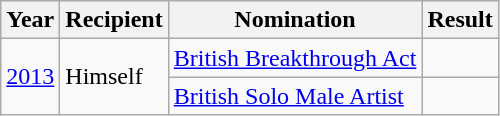<table class="wikitable">
<tr>
<th>Year</th>
<th>Recipient</th>
<th>Nomination</th>
<th>Result</th>
</tr>
<tr>
<td rowspan="2"><a href='#'>2013</a></td>
<td rowspan="2">Himself</td>
<td><a href='#'>British Breakthrough Act</a></td>
<td></td>
</tr>
<tr>
<td><a href='#'>British Solo Male Artist</a></td>
<td></td>
</tr>
</table>
